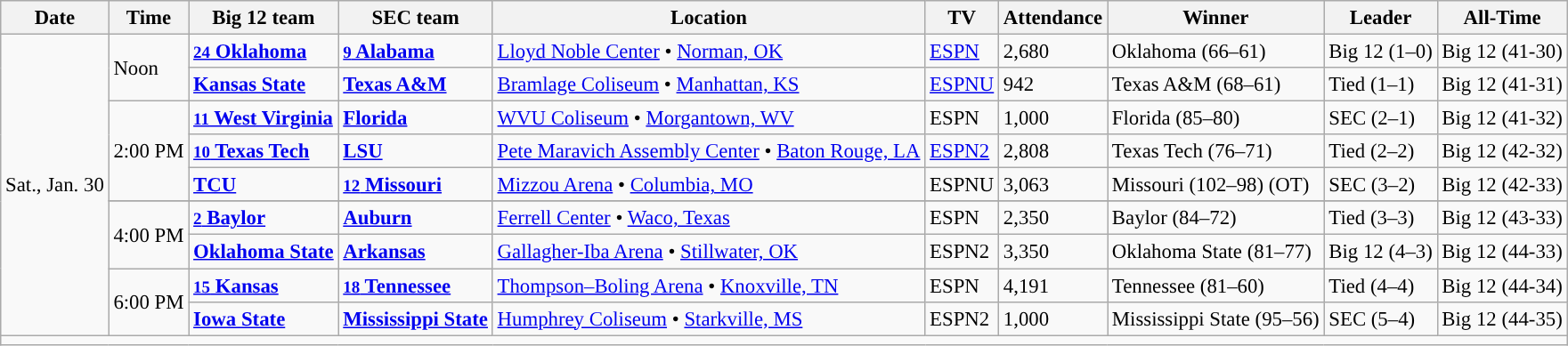<table class="wikitable" style="font-size: 95%">
<tr style="text-align:center;">
<th>Date</th>
<th>Time</th>
<th>Big 12 team</th>
<th>SEC team</th>
<th>Location</th>
<th>TV</th>
<th>Attendance</th>
<th>Winner</th>
<th>Leader</th>
<th>All-Time</th>
</tr>
<tr>
<td rowspan=10>Sat., Jan. 30</td>
<td rowspan=2>Noon</td>
<td><strong><a href='#'><span><small>24</small> Oklahoma</span></a></strong></td>
<td><strong><a href='#'><span><small>9</small> Alabama</span></a></strong></td>
<td><a href='#'>Lloyd Noble Center</a> • <a href='#'>Norman, OK</a></td>
<td><a href='#'>ESPN</a></td>
<td>2,680</td>
<td>Oklahoma (66–61)</td>
<td>Big 12 (1–0)</td>
<td>Big 12 (41-30)</td>
</tr>
<tr>
<td><strong><a href='#'><span>Kansas State</span></a></strong></td>
<td><strong><a href='#'><span>Texas A&M</span></a></strong></td>
<td><a href='#'>Bramlage Coliseum</a> • <a href='#'>Manhattan, KS</a></td>
<td><a href='#'>ESPNU</a></td>
<td>942</td>
<td>Texas A&M (68–61)</td>
<td>Tied (1–1)</td>
<td>Big 12 (41-31)</td>
</tr>
<tr>
<td rowspan=3>2:00 PM</td>
<td><strong><a href='#'><span><small>11</small> West Virginia</span></a></strong></td>
<td><strong><a href='#'><span>Florida</span></a></strong></td>
<td><a href='#'>WVU Coliseum</a> • <a href='#'>Morgantown, WV</a></td>
<td>ESPN</td>
<td>1,000</td>
<td>Florida (85–80)</td>
<td>SEC (2–1)</td>
<td>Big 12 (41-32)</td>
</tr>
<tr>
<td><strong><a href='#'><span><small>10</small> Texas Tech</span></a></strong></td>
<td><strong><a href='#'><span>LSU</span></a></strong></td>
<td><a href='#'>Pete Maravich Assembly Center</a> • <a href='#'>Baton Rouge, LA</a></td>
<td><a href='#'>ESPN2</a></td>
<td>2,808</td>
<td>Texas Tech (76–71)</td>
<td>Tied (2–2)</td>
<td>Big 12 (42-32)</td>
</tr>
<tr>
<td><strong><a href='#'><span>TCU</span></a></strong></td>
<td><strong><a href='#'><span><small>12</small> Missouri</span></a></strong></td>
<td><a href='#'>Mizzou Arena</a> • <a href='#'>Columbia, MO</a></td>
<td>ESPNU</td>
<td>3,063</td>
<td>Missouri (102–98) (OT)</td>
<td>SEC (3–2)</td>
<td>Big 12 (42-33)</td>
</tr>
<tr>
</tr>
<tr>
<td rowspan=2>4:00 PM</td>
<td><strong><a href='#'><span><small>2</small> Baylor</span></a></strong></td>
<td><strong><a href='#'><span>Auburn</span></a></strong></td>
<td><a href='#'>Ferrell Center</a> • <a href='#'>Waco, Texas</a></td>
<td>ESPN</td>
<td>2,350</td>
<td>Baylor (84–72)</td>
<td>Tied (3–3)</td>
<td>Big 12 (43-33)</td>
</tr>
<tr>
<td><strong><a href='#'><span>Oklahoma State</span></a></strong></td>
<td><strong><a href='#'><span>Arkansas</span></a></strong></td>
<td><a href='#'>Gallagher-Iba Arena</a> • <a href='#'>Stillwater, OK</a></td>
<td>ESPN2</td>
<td>3,350</td>
<td>Oklahoma State (81–77)</td>
<td>Big 12 (4–3)</td>
<td>Big 12 (44-33)</td>
</tr>
<tr>
<td rowspan=2>6:00 PM</td>
<td><strong><a href='#'><span><small>15</small> Kansas</span></a></strong></td>
<td><strong><a href='#'><span><small>18</small> Tennessee</span></a></strong></td>
<td><a href='#'>Thompson–Boling Arena</a> • <a href='#'>Knoxville, TN</a></td>
<td>ESPN</td>
<td>4,191</td>
<td>Tennessee (81–60)</td>
<td>Tied (4–4)</td>
<td>Big 12 (44-34)</td>
</tr>
<tr>
<td><strong><a href='#'><span>Iowa State</span></a></strong></td>
<td><strong><a href='#'><span>Mississippi State</span></a></strong></td>
<td><a href='#'>Humphrey Coliseum</a> • <a href='#'>Starkville, MS</a></td>
<td>ESPN2</td>
<td>1,000</td>
<td>Mississippi State (95–56)</td>
<td>SEC (5–4)</td>
<td>Big 12 (44-35)</td>
</tr>
<tr>
<td colspan="10"></td>
</tr>
</table>
